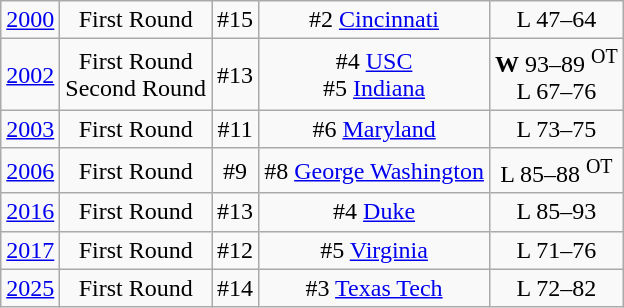<table class="wikitable">
<tr align="center">
<td><a href='#'>2000</a></td>
<td>First Round</td>
<td>#15</td>
<td>#2 <a href='#'>Cincinnati</a></td>
<td>L 47–64</td>
</tr>
<tr align="center">
<td><a href='#'>2002</a></td>
<td>First Round<br>Second Round</td>
<td>#13</td>
<td>#4 <a href='#'>USC</a><br>#5 <a href='#'>Indiana</a></td>
<td><strong>W</strong> 93–89 <sup>OT</sup><br>L 67–76</td>
</tr>
<tr align="center">
<td><a href='#'>2003</a></td>
<td>First Round</td>
<td>#11</td>
<td>#6 <a href='#'>Maryland</a></td>
<td>L 73–75</td>
</tr>
<tr align="center">
<td><a href='#'>2006</a></td>
<td>First Round</td>
<td>#9</td>
<td>#8 <a href='#'>George Washington</a></td>
<td>L 85–88 <sup>OT</sup></td>
</tr>
<tr align="center">
<td><a href='#'>2016</a></td>
<td>First Round</td>
<td>#13</td>
<td>#4 <a href='#'>Duke</a></td>
<td>L 85–93</td>
</tr>
<tr align="center">
<td><a href='#'>2017</a></td>
<td>First Round</td>
<td>#12</td>
<td>#5 <a href='#'>Virginia</a></td>
<td>L 71–76</td>
</tr>
<tr align="center">
<td><a href='#'>2025</a></td>
<td>First Round</td>
<td>#14</td>
<td>#3 <a href='#'>Texas Tech</a></td>
<td>L 72–82</td>
</tr>
</table>
